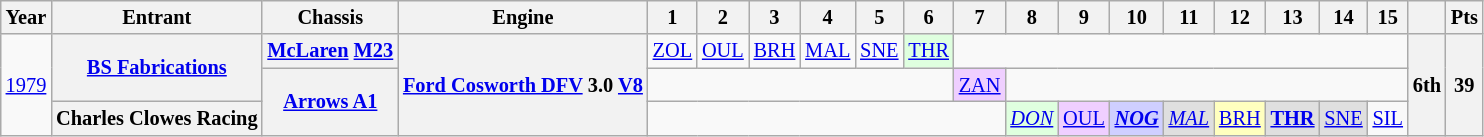<table class="wikitable" style="text-align:center; font-size:85%">
<tr>
<th>Year</th>
<th>Entrant</th>
<th>Chassis</th>
<th>Engine</th>
<th>1</th>
<th>2</th>
<th>3</th>
<th>4</th>
<th>5</th>
<th>6</th>
<th>7</th>
<th>8</th>
<th>9</th>
<th>10</th>
<th>11</th>
<th>12</th>
<th>13</th>
<th>14</th>
<th>15</th>
<th></th>
<th>Pts</th>
</tr>
<tr>
<td rowspan=3><a href='#'>1979</a></td>
<th rowspan=2 nowrap><a href='#'>BS Fabrications</a></th>
<th nowrap><a href='#'>McLaren</a> <a href='#'>M23</a></th>
<th rowspan=3 nowrap><a href='#'>Ford Cosworth DFV</a> 3.0 <a href='#'>V8</a></th>
<td><a href='#'>ZOL</a></td>
<td><a href='#'>OUL</a></td>
<td><a href='#'>BRH</a></td>
<td><a href='#'>MAL</a></td>
<td><a href='#'>SNE</a></td>
<td style="background:#dfffdf;"><a href='#'>THR</a><br></td>
<td colspan=9></td>
<th rowspan=3>6th</th>
<th rowspan=3>39</th>
</tr>
<tr>
<th rowspan=2 nowrap><a href='#'>Arrows A1</a></th>
<td colspan=6></td>
<td style="background:#efcfff;"><a href='#'>ZAN</a><br></td>
<td colspan=8></td>
</tr>
<tr>
<th rowspan=3 nowrap>Charles Clowes Racing</th>
<td colspan=7></td>
<td style="background:#dfffdf;"><em><a href='#'>DON</a></em><br></td>
<td style="background:#efcfff;"><a href='#'>OUL</a><br></td>
<td style="background:#cfcfff;"><strong><em><a href='#'>NOG</a></em></strong><br></td>
<td style="background:#dfdfdf;"><em><a href='#'>MAL</a></em><br></td>
<td style="background:#ffffbf;"><a href='#'>BRH</a><br></td>
<td style="background:#dfdfdf;"><strong><a href='#'>THR</a></strong><br></td>
<td style="background:#dfdfdf;"><a href='#'>SNE</a><br></td>
<td><a href='#'>SIL</a></td>
</tr>
</table>
